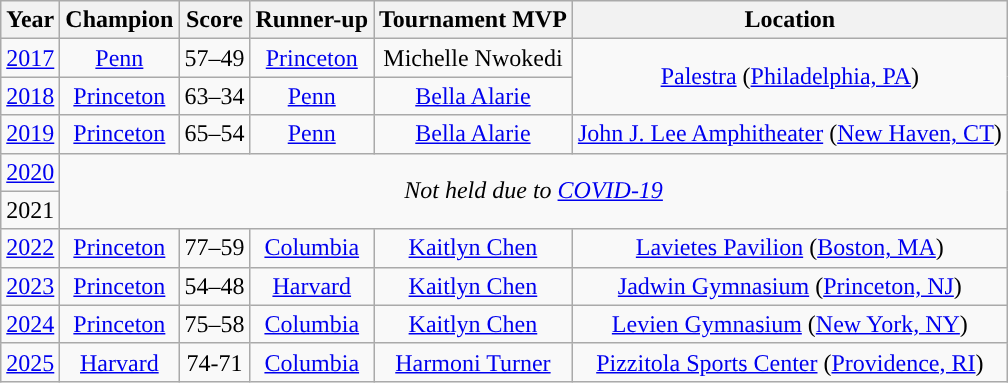<table class="wikitable sortable" style="text-align:center">
<tr>
<th width=px>Year</th>
<th width=px>Champion</th>
<th width=px>Score</th>
<th width=px>Runner-up</th>
<th width=px>Tournament MVP</th>
<th width=px>Location</th>
</tr>
<tr>
<td><a href='#'>2017</a></td>
<td><a href='#'>Penn</a></td>
<td>57–49</td>
<td><a href='#'>Princeton</a></td>
<td>Michelle Nwokedi</td>
<td rowspan="2"><a href='#'>Palestra</a> (<a href='#'>Philadelphia, PA</a>)</td>
</tr>
<tr>
<td><a href='#'>2018</a></td>
<td><a href='#'>Princeton</a></td>
<td>63–34</td>
<td><a href='#'>Penn</a></td>
<td><a href='#'>Bella Alarie</a></td>
</tr>
<tr>
<td><a href='#'>2019</a></td>
<td><a href='#'>Princeton</a></td>
<td>65–54</td>
<td><a href='#'>Penn</a></td>
<td><a href='#'>Bella Alarie</a></td>
<td><a href='#'>John J. Lee Amphitheater</a> (<a href='#'>New Haven, CT</a>)</td>
</tr>
<tr>
<td><a href='#'>2020</a></td>
<td colspan=5 rowspan=2><em>Not held due to <a href='#'>COVID-19</a></em></td>
</tr>
<tr>
<td>2021</td>
</tr>
<tr>
<td><a href='#'>2022</a></td>
<td><a href='#'>Princeton</a></td>
<td>77–59</td>
<td><a href='#'>Columbia</a></td>
<td><a href='#'>Kaitlyn Chen</a></td>
<td><a href='#'>Lavietes Pavilion</a> (<a href='#'>Boston, MA</a>)</td>
</tr>
<tr>
<td><a href='#'>2023</a></td>
<td><a href='#'>Princeton</a></td>
<td>54–48</td>
<td><a href='#'>Harvard</a></td>
<td><a href='#'>Kaitlyn Chen</a></td>
<td><a href='#'>Jadwin Gymnasium</a> (<a href='#'>Princeton, NJ</a>)</td>
</tr>
<tr>
<td><a href='#'>2024</a></td>
<td><a href='#'>Princeton</a></td>
<td>75–58</td>
<td><a href='#'>Columbia</a></td>
<td><a href='#'>Kaitlyn Chen</a></td>
<td><a href='#'>Levien Gymnasium</a> (<a href='#'>New York, NY</a>)</td>
</tr>
<tr>
<td><a href='#'>2025</a></td>
<td><a href='#'>Harvard</a></td>
<td>74-71</td>
<td><a href='#'>Columbia</a></td>
<td><a href='#'>Harmoni Turner</a></td>
<td><a href='#'>Pizzitola Sports Center</a> (<a href='#'>Providence, RI</a>)</td>
</tr>
</table>
